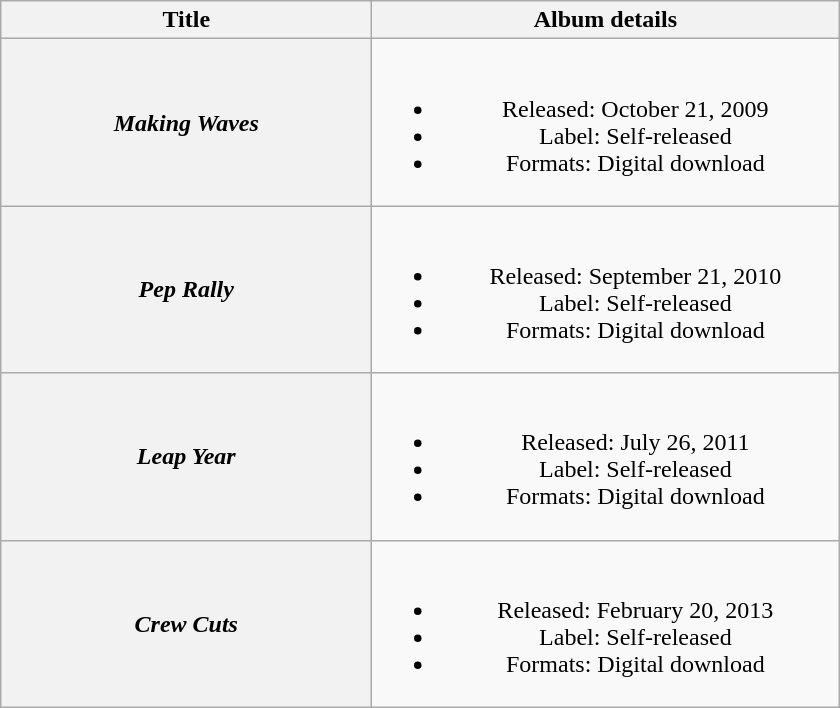<table class="wikitable plainrowheaders" style="text-align:center;">
<tr>
<th scope="col" style="width:15em;">Title</th>
<th scope="col" style="width:19em;">Album details</th>
</tr>
<tr>
<th scope="row"><em>Making Waves</em></th>
<td><br><ul><li>Released: October 21, 2009 </li><li>Label: Self-released</li><li>Formats: Digital download</li></ul></td>
</tr>
<tr>
<th scope="row"><em>Pep Rally</em></th>
<td><br><ul><li>Released: September 21, 2010 </li><li>Label: Self-released</li><li>Formats: Digital download</li></ul></td>
</tr>
<tr>
<th scope="row"><em>Leap Year</em></th>
<td><br><ul><li>Released: July 26, 2011 </li><li>Label: Self-released</li><li>Formats: Digital download</li></ul></td>
</tr>
<tr>
<th scope="row"><em>Crew Cuts</em></th>
<td><br><ul><li>Released: February 20, 2013 </li><li>Label: Self-released</li><li>Formats: Digital download</li></ul></td>
</tr>
</table>
